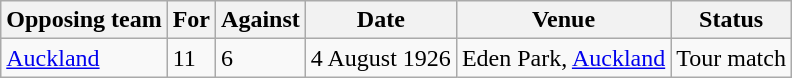<table class=wikitable>
<tr>
<th>Opposing team</th>
<th>For</th>
<th>Against</th>
<th>Date</th>
<th>Venue</th>
<th>Status</th>
</tr>
<tr>
<td><a href='#'>Auckland</a></td>
<td>11</td>
<td>6</td>
<td>4 August 1926</td>
<td>Eden Park, <a href='#'>Auckland</a></td>
<td>Tour match</td>
</tr>
</table>
